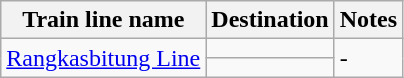<table class="wikitable">
<tr>
<th>Train line name</th>
<th>Destination</th>
<th>Notes</th>
</tr>
<tr>
<td rowspan="2"> <a href='#'>Rangkasbitung Line</a></td>
<td></td>
<td rowspan="2">-</td>
</tr>
<tr>
<td></td>
</tr>
</table>
